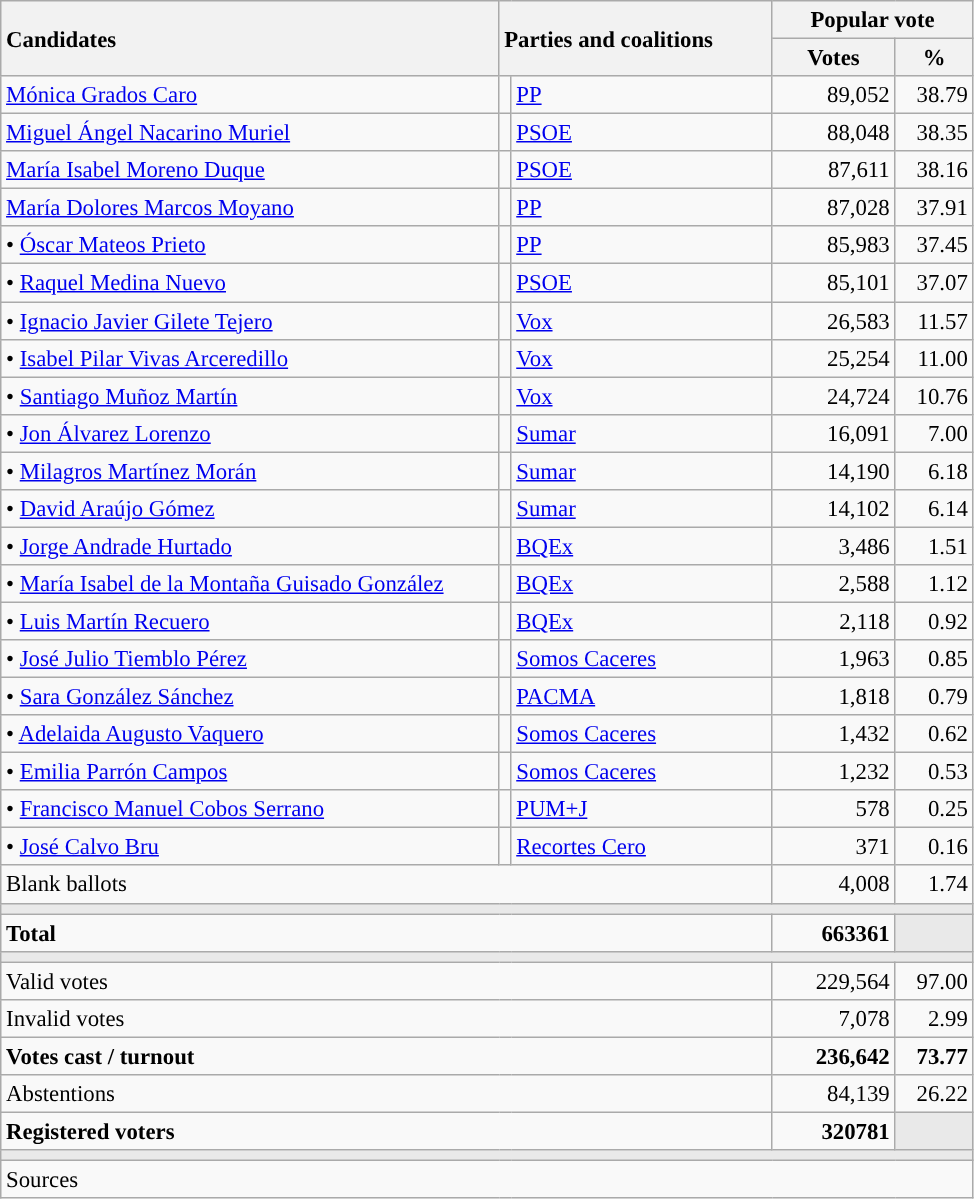<table class="wikitable" style="text-align:right; font-size:95%;">
<tr>
<th style="text-align:left;" rowspan="2" width="325">Candidates</th>
<th style="text-align:left;" rowspan="2" colspan="2" width="175">Parties and coalitions</th>
<th colspan="2">Popular vote</th>
</tr>
<tr>
<th width="75">Votes</th>
<th width="45">%</th>
</tr>
<tr>
<td align="left"> <a href='#'>Mónica Grados Caro</a></td>
<td width="1" style="color:inherit;background:"></td>
<td align="left"><a href='#'>PP</a></td>
<td>89,052</td>
<td>38.79</td>
</tr>
<tr>
<td align="left"> <a href='#'>Miguel Ángel Nacarino Muriel</a></td>
<td width="1" style="color:inherit;background:"></td>
<td align="left"><a href='#'>PSOE</a></td>
<td>88,048</td>
<td>38.35</td>
</tr>
<tr>
<td align="left"> <a href='#'>María Isabel Moreno Duque</a></td>
<td width="1" style="color:inherit;background:"></td>
<td align="left"><a href='#'>PSOE</a></td>
<td>87,611</td>
<td>38.16</td>
</tr>
<tr>
<td align="left"> <a href='#'>María Dolores Marcos Moyano</a></td>
<td width="1" style="color:inherit;background:"></td>
<td align="left"><a href='#'>PP</a></td>
<td>87,028</td>
<td>37.91</td>
</tr>
<tr>
<td align="left">• <a href='#'>Óscar Mateos Prieto</a></td>
<td width="1" style="color:inherit;background:"></td>
<td align="left"><a href='#'>PP</a></td>
<td>85,983</td>
<td>37.45</td>
</tr>
<tr>
<td align="left">• <a href='#'>Raquel Medina Nuevo</a></td>
<td width="1" style="color:inherit;background:"></td>
<td align="left"><a href='#'>PSOE</a></td>
<td>85,101</td>
<td>37.07</td>
</tr>
<tr>
<td align="left">• <a href='#'>Ignacio Javier Gilete Tejero</a></td>
<td width="1" style="color:inherit;background:"></td>
<td align="left"><a href='#'>Vox</a></td>
<td>26,583</td>
<td>11.57</td>
</tr>
<tr>
<td align="left">• <a href='#'>Isabel Pilar Vivas Arceredillo</a></td>
<td width="1" style="color:inherit;background:"></td>
<td align="left"><a href='#'>Vox</a></td>
<td>25,254</td>
<td>11.00</td>
</tr>
<tr>
<td align="left">• <a href='#'>Santiago Muñoz Martín</a></td>
<td width="1" style="color:inherit;background:"></td>
<td align="left"><a href='#'>Vox</a></td>
<td>24,724</td>
<td>10.76</td>
</tr>
<tr>
<td align="left">• <a href='#'>Jon Álvarez Lorenzo</a></td>
<td width="1" style="color:inherit;background:"></td>
<td align="left"><a href='#'>Sumar</a></td>
<td>16,091</td>
<td>7.00</td>
</tr>
<tr>
<td align="left">• <a href='#'>Milagros Martínez Morán</a></td>
<td width="1" style="color:inherit;background:"></td>
<td align="left"><a href='#'>Sumar</a></td>
<td>14,190</td>
<td>6.18</td>
</tr>
<tr>
<td align="left">• <a href='#'>David Araújo Gómez</a></td>
<td width="1" style="color:inherit;background:"></td>
<td align="left"><a href='#'>Sumar</a></td>
<td>14,102</td>
<td>6.14</td>
</tr>
<tr>
<td align="left">• <a href='#'>Jorge Andrade Hurtado</a></td>
<td width="1" style="color:inherit;background:"></td>
<td align="left"><a href='#'>BQEx</a></td>
<td>3,486</td>
<td>1.51</td>
</tr>
<tr>
<td align="left">• <a href='#'>María Isabel de la Montaña Guisado González</a></td>
<td width="1" style="color:inherit;background:"></td>
<td align="left"><a href='#'>BQEx</a></td>
<td>2,588</td>
<td>1.12</td>
</tr>
<tr>
<td align="left">• <a href='#'>Luis Martín Recuero</a></td>
<td width="1" style="color:inherit;background:"></td>
<td align="left"><a href='#'>BQEx</a></td>
<td>2,118</td>
<td>0.92</td>
</tr>
<tr>
<td align="left">• <a href='#'>José Julio Tiemblo Pérez</a></td>
<td width="1" style="color:inherit;background:"></td>
<td align="left"><a href='#'>Somos Caceres</a></td>
<td>1,963</td>
<td>0.85</td>
</tr>
<tr>
<td align="left">• <a href='#'>Sara González  Sánchez</a></td>
<td width="1" style="color:inherit;background:"></td>
<td align="left"><a href='#'>PACMA</a></td>
<td>1,818</td>
<td>0.79</td>
</tr>
<tr>
<td align="left">• <a href='#'>Adelaida Augusto Vaquero</a></td>
<td width="1" style="color:inherit;background:"></td>
<td align="left"><a href='#'>Somos Caceres</a></td>
<td>1,432</td>
<td>0.62</td>
</tr>
<tr>
<td align="left">• <a href='#'>Emilia Parrón Campos</a></td>
<td width="1" style="color:inherit;background:"></td>
<td align="left"><a href='#'>Somos Caceres</a></td>
<td>1,232</td>
<td>0.53</td>
</tr>
<tr>
<td align="left">• <a href='#'>Francisco Manuel Cobos Serrano</a></td>
<td width="1" style="color:inherit;background:"></td>
<td align="left"><a href='#'>PUM+J</a></td>
<td>578</td>
<td>0.25</td>
</tr>
<tr>
<td align="left">• <a href='#'>José Calvo Bru</a></td>
<td width="1" style="color:inherit;background:"></td>
<td align="left"><a href='#'>Recortes Cero</a></td>
<td>371</td>
<td>0.16</td>
</tr>
<tr>
<td align="left" colspan="3">Blank ballots</td>
<td>4,008</td>
<td>1.74</td>
</tr>
<tr>
<td colspan="5" bgcolor="#E9E9E9"></td>
</tr>
<tr style="font-weight:bold;">
<td align="left" colspan="3">Total</td>
<td>663361</td>
<td bgcolor="#E9E9E9"></td>
</tr>
<tr>
<td colspan="5" bgcolor="#E9E9E9"></td>
</tr>
<tr>
<td align="left" colspan="3">Valid votes</td>
<td>229,564</td>
<td>97.00</td>
</tr>
<tr>
<td align="left" colspan="3">Invalid votes</td>
<td>7,078</td>
<td>2.99</td>
</tr>
<tr style="font-weight:bold;">
<td align="left" colspan="3">Votes cast / turnout</td>
<td>236,642</td>
<td>73.77</td>
</tr>
<tr>
<td align="left" colspan="3">Abstentions</td>
<td>84,139</td>
<td>26.22</td>
</tr>
<tr style="font-weight:bold;">
<td align="left" colspan="3">Registered voters</td>
<td>320781</td>
<td bgcolor="#E9E9E9"></td>
</tr>
<tr>
<td colspan="5" bgcolor="#E9E9E9"></td>
</tr>
<tr>
<td align="left" colspan="5">Sources</td>
</tr>
</table>
